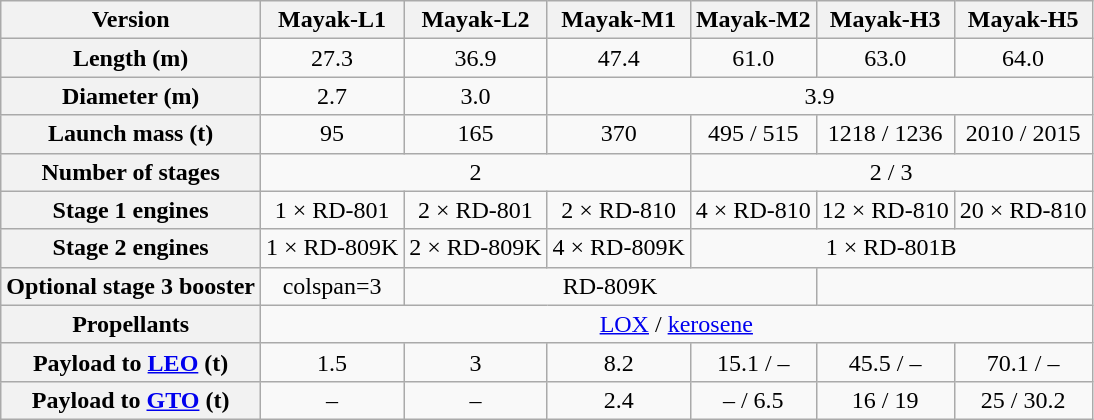<table class="wikitable" style="text-align:center;">
<tr>
<th>Version</th>
<th>Mayak-L1</th>
<th>Mayak-L2</th>
<th>Mayak-M1</th>
<th>Mayak-M2</th>
<th>Mayak-H3</th>
<th>Mayak-H5</th>
</tr>
<tr>
<th>Length (m)</th>
<td>27.3</td>
<td>36.9</td>
<td>47.4</td>
<td>61.0</td>
<td>63.0</td>
<td>64.0</td>
</tr>
<tr>
<th>Diameter (m)</th>
<td>2.7</td>
<td>3.0</td>
<td colspan=4>3.9</td>
</tr>
<tr>
<th>Launch mass (t)</th>
<td>95</td>
<td>165</td>
<td>370</td>
<td>495 / 515</td>
<td>1218 / 1236</td>
<td>2010 / 2015</td>
</tr>
<tr>
<th>Number of stages</th>
<td colspan=3>2</td>
<td colspan=3>2 / 3</td>
</tr>
<tr>
<th>Stage 1 engines</th>
<td>1 × RD-801</td>
<td>2 × RD-801</td>
<td>2 × RD-810</td>
<td>4 × RD-810</td>
<td>12 × RD-810</td>
<td>20 × RD-810</td>
</tr>
<tr>
<th>Stage 2 engines</th>
<td>1 × RD-809K</td>
<td>2 × RD-809K</td>
<td>4 × RD-809K</td>
<td colspan=3>1 × RD-801B</td>
</tr>
<tr>
<th>Optional stage 3 booster</th>
<td>colspan=3 </td>
<td colspan=3>RD-809K</td>
</tr>
<tr>
<th>Propellants</th>
<td colspan=6><a href='#'>LOX</a> / <a href='#'>kerosene</a></td>
</tr>
<tr>
<th>Payload to <a href='#'>LEO</a> (t)</th>
<td>1.5</td>
<td>3</td>
<td>8.2</td>
<td>15.1 / –</td>
<td>45.5 / –</td>
<td>70.1 / –</td>
</tr>
<tr>
<th>Payload to <a href='#'>GTO</a> (t)</th>
<td>–</td>
<td>–</td>
<td>2.4</td>
<td>– / 6.5</td>
<td>16 / 19</td>
<td>25 / 30.2</td>
</tr>
</table>
